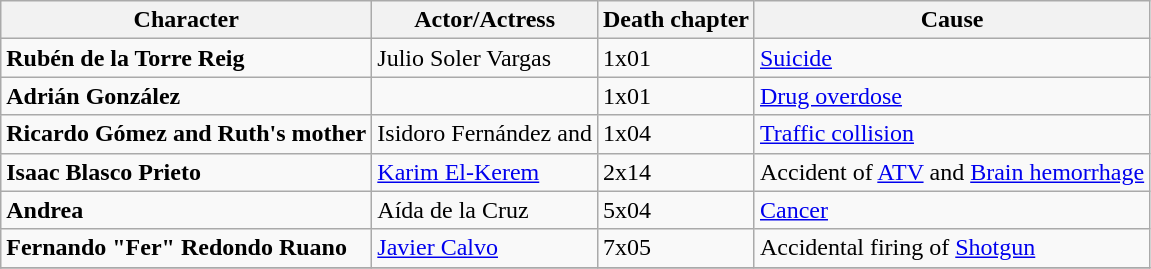<table class="wikitable">
<tr>
<th>Character</th>
<th>Actor/Actress</th>
<th>Death chapter</th>
<th>Cause</th>
</tr>
<tr>
<td><strong>Rubén de la Torre Reig</strong></td>
<td>Julio Soler Vargas</td>
<td>1x01</td>
<td><a href='#'>Suicide</a></td>
</tr>
<tr>
<td><strong>Adrián González</strong></td>
<td></td>
<td>1x01</td>
<td><a href='#'>Drug overdose</a></td>
</tr>
<tr>
<td><strong>Ricardo Gómez and Ruth's mother</strong></td>
<td>Isidoro Fernández and</td>
<td>1x04</td>
<td><a href='#'>Traffic collision</a></td>
</tr>
<tr>
<td><strong>Isaac Blasco Prieto</strong></td>
<td><a href='#'>Karim El-Kerem</a></td>
<td>2x14</td>
<td>Accident of <a href='#'>ATV</a> and <a href='#'>Brain hemorrhage</a></td>
</tr>
<tr>
<td><strong>Andrea</strong></td>
<td>Aída de la Cruz</td>
<td>5x04</td>
<td><a href='#'>Cancer</a></td>
</tr>
<tr>
<td><strong>Fernando "Fer" Redondo Ruano</strong></td>
<td><a href='#'>Javier Calvo</a></td>
<td>7x05</td>
<td>Accidental firing of <a href='#'>Shotgun</a></td>
</tr>
<tr>
</tr>
</table>
